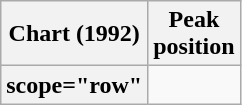<table class="wikitable plainrowheaders sortable">
<tr>
<th scope="col">Chart (1992)</th>
<th scope="col">Peak<br>position</th>
</tr>
<tr>
<th>scope="row" </th>
</tr>
</table>
